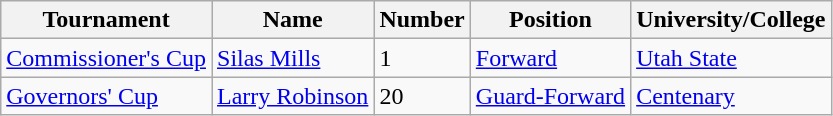<table class="wikitable">
<tr>
<th>Tournament</th>
<th>Name</th>
<th>Number</th>
<th>Position</th>
<th>University/College</th>
</tr>
<tr>
<td><a href='#'>Commissioner's Cup</a></td>
<td><a href='#'>Silas Mills</a></td>
<td>1</td>
<td><a href='#'>Forward</a></td>
<td><a href='#'>Utah State</a></td>
</tr>
<tr>
<td><a href='#'>Governors' Cup</a></td>
<td><a href='#'>Larry Robinson</a></td>
<td>20</td>
<td><a href='#'>Guard-Forward</a></td>
<td><a href='#'>Centenary</a></td>
</tr>
</table>
